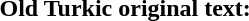<table>
<tr valign="bottom">
<td><br><strong>Old Turkic original text:</strong></td>
</tr>
</table>
